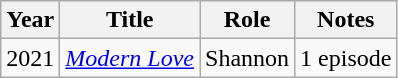<table class="wikitable sortable">
<tr>
<th>Year</th>
<th>Title</th>
<th>Role</th>
<th class="unsortable">Notes</th>
</tr>
<tr>
<td>2021</td>
<td><em><a href='#'>Modern Love</a></em></td>
<td>Shannon</td>
<td>1 episode</td>
</tr>
</table>
